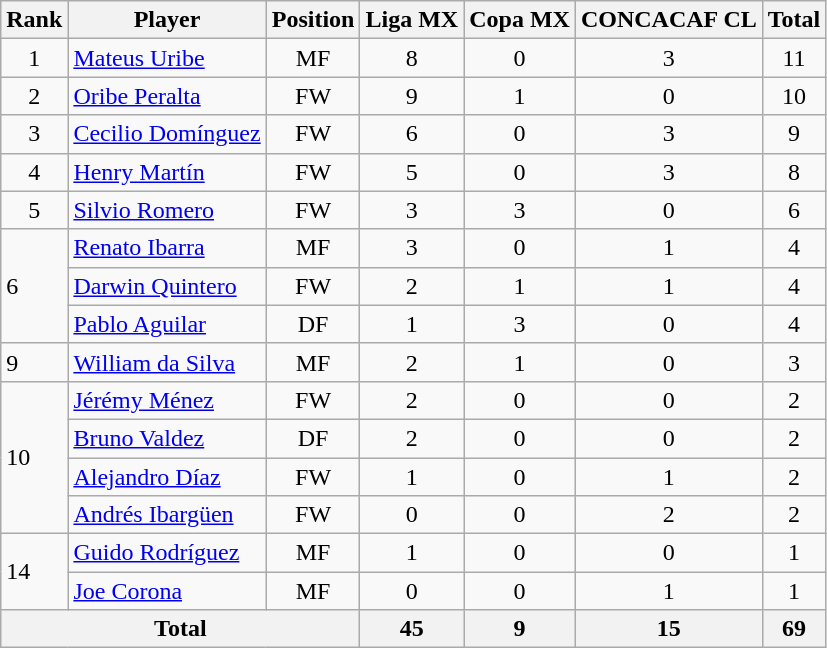<table class="wikitable sortable">
<tr>
<th>Rank</th>
<th>Player</th>
<th>Position</th>
<th>Liga MX</th>
<th>Copa MX</th>
<th>CONCACAF CL</th>
<th>Total</th>
</tr>
<tr>
<td align="center">1</td>
<td> <a href='#'>Mateus Uribe</a></td>
<td align="center">MF</td>
<td align="center">8</td>
<td align="center">0</td>
<td align="center">3</td>
<td align="center">11</td>
</tr>
<tr>
<td align="center">2</td>
<td> <a href='#'>Oribe Peralta</a></td>
<td align="center">FW</td>
<td align="center">9</td>
<td align="center">1</td>
<td align="center">0</td>
<td align="center">10</td>
</tr>
<tr>
<td align="center">3</td>
<td> <a href='#'>Cecilio Domínguez</a></td>
<td align="center">FW</td>
<td align="center">6</td>
<td align="center">0</td>
<td align="center">3</td>
<td align="center">9</td>
</tr>
<tr>
<td align="center">4</td>
<td> <a href='#'>Henry Martín</a></td>
<td align="center">FW</td>
<td align="center">5</td>
<td align="center">0</td>
<td align="center">3</td>
<td align="center">8</td>
</tr>
<tr>
<td align="center">5</td>
<td> <a href='#'>Silvio Romero</a></td>
<td align="center">FW</td>
<td align="center">3</td>
<td align="center">3</td>
<td align="center">0</td>
<td align="center">6</td>
</tr>
<tr>
<td rowspan="3">6</td>
<td> <a href='#'>Renato Ibarra</a></td>
<td align="center">MF</td>
<td align="center">3</td>
<td align="center">0</td>
<td align="center">1</td>
<td align="center">4</td>
</tr>
<tr>
<td> <a href='#'>Darwin Quintero</a></td>
<td align="center">FW</td>
<td align="center">2</td>
<td align="center">1</td>
<td align="center">1</td>
<td align="center">4</td>
</tr>
<tr>
<td> <a href='#'>Pablo Aguilar</a></td>
<td align="center">DF</td>
<td align="center">1</td>
<td align="center">3</td>
<td align="center">0</td>
<td align="center">4</td>
</tr>
<tr>
<td>9</td>
<td> <a href='#'>William da Silva</a></td>
<td align="center">MF</td>
<td align="center">2</td>
<td align="center">1</td>
<td align="center">0</td>
<td align="center">3</td>
</tr>
<tr>
<td rowspan="4">10</td>
<td> <a href='#'>Jérémy Ménez</a></td>
<td align="center">FW</td>
<td align="center">2</td>
<td align="center">0</td>
<td align="center">0</td>
<td align="center">2</td>
</tr>
<tr>
<td> <a href='#'>Bruno Valdez</a></td>
<td align="center">DF</td>
<td align="center">2</td>
<td align="center">0</td>
<td align="center">0</td>
<td align="center">2</td>
</tr>
<tr>
<td> <a href='#'>Alejandro Díaz</a></td>
<td align="center">FW</td>
<td align="center">1</td>
<td align="center">0</td>
<td align="center">1</td>
<td align="center">2</td>
</tr>
<tr>
<td> <a href='#'>Andrés Ibargüen</a></td>
<td align="center">FW</td>
<td align="center">0</td>
<td align="center">0</td>
<td align="center">2</td>
<td align="center">2</td>
</tr>
<tr>
<td rowspan="2">14</td>
<td> <a href='#'>Guido Rodríguez</a></td>
<td align="center">MF</td>
<td align="center">1</td>
<td align="center">0</td>
<td align="center">0</td>
<td align="center">1</td>
</tr>
<tr>
<td> <a href='#'>Joe Corona</a></td>
<td align="center">MF</td>
<td align="center">0</td>
<td align="center">0</td>
<td align="center">1</td>
<td align="center">1</td>
</tr>
<tr>
<th colspan="3">Total</th>
<th align="center">45</th>
<th align="center">9</th>
<th align="center">15</th>
<th align="center">69</th>
</tr>
</table>
